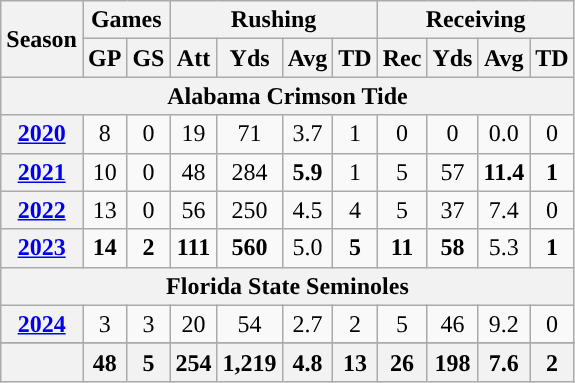<table class="wikitable" style="text-align:center;">
<tr>
<th rowspan="2">Season</th>
<th colspan="2">Games</th>
<th colspan="4">Rushing</th>
<th colspan="4">Receiving</th>
</tr>
<tr>
<th>GP</th>
<th>GS</th>
<th>Att</th>
<th>Yds</th>
<th>Avg</th>
<th>TD</th>
<th>Rec</th>
<th>Yds</th>
<th>Avg</th>
<th>TD</th>
</tr>
<tr>
<th colspan="15">Alabama Crimson Tide</th>
</tr>
<tr>
<th><a href='#'>2020</a></th>
<td>8</td>
<td>0</td>
<td>19</td>
<td>71</td>
<td>3.7</td>
<td>1</td>
<td>0</td>
<td>0</td>
<td>0.0</td>
<td>0</td>
</tr>
<tr>
<th><a href='#'>2021</a></th>
<td>10</td>
<td>0</td>
<td>48</td>
<td>284</td>
<td><strong>5.9</strong></td>
<td>1</td>
<td>5</td>
<td>57</td>
<td><strong>11.4</strong></td>
<td><strong>1</strong></td>
</tr>
<tr>
<th><a href='#'>2022</a></th>
<td>13</td>
<td>0</td>
<td>56</td>
<td>250</td>
<td>4.5</td>
<td>4</td>
<td>5</td>
<td>37</td>
<td>7.4</td>
<td>0</td>
</tr>
<tr>
<th><a href='#'>2023</a></th>
<td><strong>14</strong></td>
<td><strong>2</strong></td>
<td><strong>111</strong></td>
<td><strong>560</strong></td>
<td>5.0</td>
<td><strong>5</strong></td>
<td><strong>11</strong></td>
<td><strong>58</strong></td>
<td>5.3</td>
<td><strong>1</strong></td>
</tr>
<tr>
<th colspan="11">Florida State Seminoles</th>
</tr>
<tr>
<th><a href='#'>2024</a></th>
<td>3</td>
<td>3</td>
<td>20</td>
<td>54</td>
<td>2.7</td>
<td>2</td>
<td>5</td>
<td>46</td>
<td>9.2</td>
<td>0</td>
</tr>
<tr>
</tr>
<tr>
<th></th>
<th>48</th>
<th>5</th>
<th>254</th>
<th>1,219</th>
<th>4.8</th>
<th>13</th>
<th>26</th>
<th>198</th>
<th>7.6</th>
<th>2</th>
</tr>
</table>
